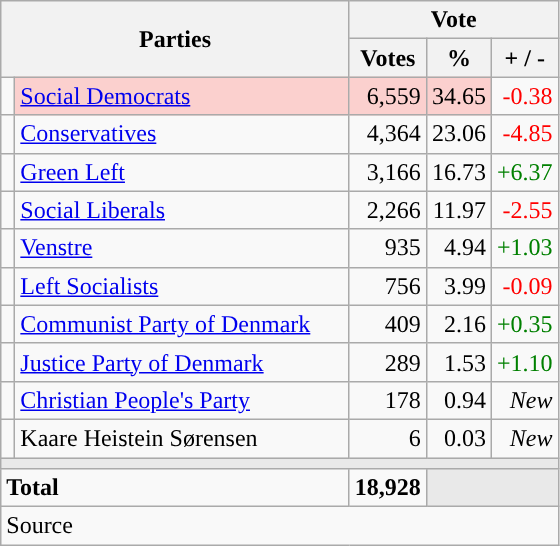<table class="wikitable" style="text-align:right;">
<tr>
<th style="text-align:centre;" rowspan="2" colspan="2" width="225">Parties</th>
<th colspan="3">Vote</th>
</tr>
<tr>
<th width="15">Votes</th>
<th width="15">%</th>
<th width="15">+ / -</th>
</tr>
<tr>
<td width="2" style="color:inherit;background:"></td>
<td bgcolor=#fbd0ce  align="left"><a href='#'>Social Democrats</a></td>
<td bgcolor=#fbd0ce>6,559</td>
<td bgcolor=#fbd0ce>34.65</td>
<td style=color:red;>-0.38</td>
</tr>
<tr>
<td width="2" style="color:inherit;background:"></td>
<td align="left"><a href='#'>Conservatives</a></td>
<td>4,364</td>
<td>23.06</td>
<td style=color:red;>-4.85</td>
</tr>
<tr>
<td width="2" style="color:inherit;background:"></td>
<td align="left"><a href='#'>Green Left</a></td>
<td>3,166</td>
<td>16.73</td>
<td style=color:green;>+6.37</td>
</tr>
<tr>
<td width="2" style="color:inherit;background:"></td>
<td align="left"><a href='#'>Social Liberals</a></td>
<td>2,266</td>
<td>11.97</td>
<td style=color:red;>-2.55</td>
</tr>
<tr>
<td width="2" style="color:inherit;background:"></td>
<td align="left"><a href='#'>Venstre</a></td>
<td>935</td>
<td>4.94</td>
<td style=color:green;>+1.03</td>
</tr>
<tr>
<td width="2" style="color:inherit;background:"></td>
<td align="left"><a href='#'>Left Socialists</a></td>
<td>756</td>
<td>3.99</td>
<td style=color:red;>-0.09</td>
</tr>
<tr>
<td width="2" style="color:inherit;background:"></td>
<td align="left"><a href='#'>Communist Party of Denmark</a></td>
<td>409</td>
<td>2.16</td>
<td style=color:green;>+0.35</td>
</tr>
<tr>
<td width="2" style="color:inherit;background:"></td>
<td align="left"><a href='#'>Justice Party of Denmark</a></td>
<td>289</td>
<td>1.53</td>
<td style=color:green;>+1.10</td>
</tr>
<tr>
<td width="2" style="color:inherit;background:"></td>
<td align="left"><a href='#'>Christian People's Party</a></td>
<td>178</td>
<td>0.94</td>
<td><em>New</em></td>
</tr>
<tr>
<td width="2" style="color:inherit;background:"></td>
<td align="left">Kaare Heistein Sørensen</td>
<td>6</td>
<td>0.03</td>
<td><em>New</em></td>
</tr>
<tr>
<td colspan="7" bgcolor="#E9E9E9"></td>
</tr>
<tr>
<td align="left" colspan="2"><strong>Total</strong></td>
<td><strong>18,928</strong></td>
<td bgcolor="#E9E9E9" colspan="2"></td>
</tr>
<tr>
<td align="left" colspan="6">Source</td>
</tr>
</table>
